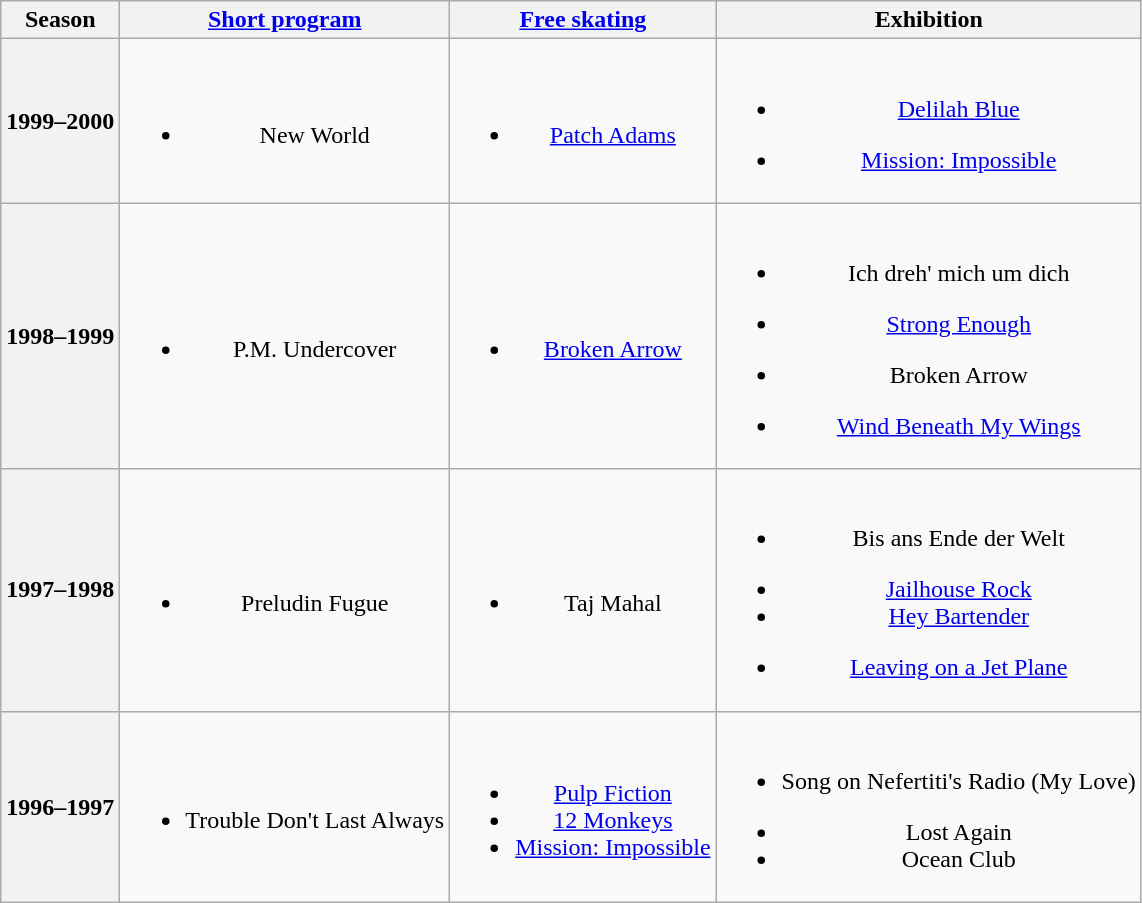<table class=wikitable style=text-align:center>
<tr>
<th>Season</th>
<th><a href='#'>Short program</a></th>
<th><a href='#'>Free skating</a></th>
<th>Exhibition</th>
</tr>
<tr>
<th>1999–2000 <br> </th>
<td><br><ul><li>New World <br></li></ul></td>
<td><br><ul><li><a href='#'>Patch Adams</a> <br></li></ul></td>
<td><br><ul><li><a href='#'>Delilah Blue</a> <br></li></ul><ul><li><a href='#'>Mission: Impossible</a></li></ul></td>
</tr>
<tr>
<th>1998–1999 <br> </th>
<td><br><ul><li>P.M. Undercover <br></li></ul></td>
<td><br><ul><li><a href='#'>Broken Arrow</a> <br></li></ul></td>
<td><br><ul><li>Ich dreh' mich um dich <br></li></ul><ul><li><a href='#'>Strong Enough</a> <br></li></ul><ul><li>Broken Arrow <br></li></ul><ul><li><a href='#'>Wind Beneath My Wings</a> <br></li></ul></td>
</tr>
<tr>
<th>1997–1998 <br> </th>
<td><br><ul><li>Preludin Fugue <br></li></ul></td>
<td><br><ul><li>Taj Mahal <br></li></ul></td>
<td><br><ul><li>Bis ans Ende der Welt <br></li></ul><ul><li><a href='#'>Jailhouse Rock</a></li><li><a href='#'>Hey Bartender</a> <br></li></ul><ul><li><a href='#'>Leaving on a Jet Plane</a> <br></li></ul></td>
</tr>
<tr>
<th>1996–1997 <br> </th>
<td><br><ul><li>Trouble Don't Last Always <br></li></ul></td>
<td><br><ul><li><a href='#'>Pulp Fiction</a></li><li><a href='#'>12 Monkeys</a></li><li><a href='#'>Mission: Impossible</a></li></ul></td>
<td><br><ul><li>Song on Nefertiti's Radio (My Love) <br></li></ul><ul><li>Lost Again <br></li><li>Ocean Club <br></li></ul></td>
</tr>
</table>
